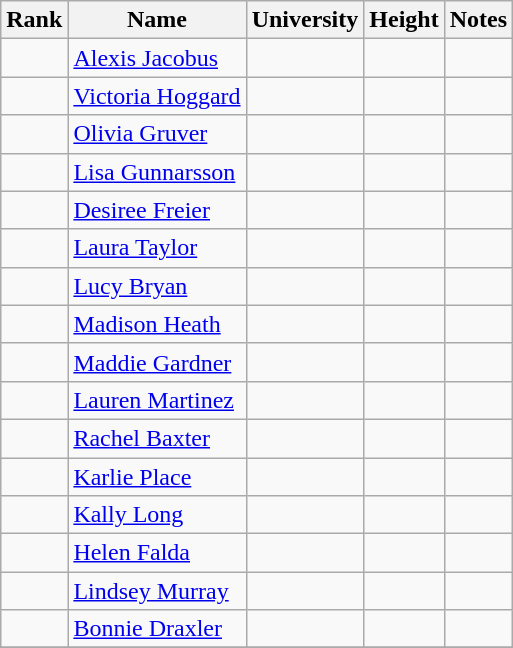<table class="wikitable sortable" style="text-align:center">
<tr>
<th>Rank</th>
<th>Name</th>
<th>University</th>
<th>Height</th>
<th>Notes</th>
</tr>
<tr>
<td></td>
<td align=left><a href='#'>Alexis Jacobus</a></td>
<td></td>
<td><strong></strong></td>
<td> </td>
</tr>
<tr>
<td></td>
<td align=left><a href='#'>Victoria Hoggard</a></td>
<td></td>
<td><strong></strong></td>
<td></td>
</tr>
<tr>
<td></td>
<td align=left><a href='#'>Olivia Gruver</a></td>
<td></td>
<td><strong></strong></td>
<td></td>
</tr>
<tr>
<td></td>
<td align=left><a href='#'>Lisa Gunnarsson</a></td>
<td></td>
<td><strong></strong></td>
<td></td>
</tr>
<tr>
<td></td>
<td align=left><a href='#'>Desiree Freier</a></td>
<td></td>
<td><strong></strong></td>
<td></td>
</tr>
<tr>
<td></td>
<td align=left><a href='#'>Laura Taylor</a></td>
<td></td>
<td><strong></strong></td>
<td></td>
</tr>
<tr>
<td></td>
<td align=left><a href='#'>Lucy Bryan</a></td>
<td></td>
<td><strong></strong></td>
<td></td>
</tr>
<tr>
<td></td>
<td align=left><a href='#'>Madison Heath</a></td>
<td></td>
<td><strong></strong></td>
<td></td>
</tr>
<tr>
<td></td>
<td align=left><a href='#'>Maddie Gardner</a></td>
<td></td>
<td><strong></strong></td>
<td></td>
</tr>
<tr>
<td></td>
<td align=left><a href='#'>Lauren Martinez</a></td>
<td></td>
<td><strong></strong></td>
<td></td>
</tr>
<tr>
<td></td>
<td align=left><a href='#'>Rachel Baxter</a></td>
<td></td>
<td><strong></strong></td>
<td></td>
</tr>
<tr>
<td></td>
<td align=left><a href='#'>Karlie Place</a></td>
<td></td>
<td><strong></strong></td>
<td></td>
</tr>
<tr>
<td></td>
<td align=left><a href='#'>Kally Long</a></td>
<td></td>
<td><strong></strong></td>
<td></td>
</tr>
<tr>
<td></td>
<td align=left><a href='#'>Helen Falda</a></td>
<td></td>
<td><strong></strong></td>
<td></td>
</tr>
<tr>
<td></td>
<td align=left><a href='#'>Lindsey Murray</a></td>
<td></td>
<td><strong></strong></td>
<td></td>
</tr>
<tr>
<td></td>
<td align=left><a href='#'>Bonnie Draxler</a></td>
<td></td>
<td><strong></strong></td>
<td></td>
</tr>
<tr>
</tr>
</table>
